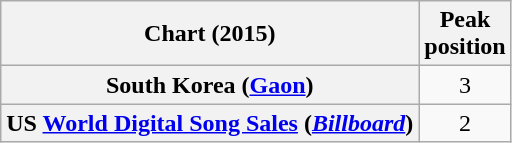<table class="wikitable sortable plainrowheaders" style="text-align:center">
<tr>
<th scope="col">Chart (2015)</th>
<th scope="col">Peak<br> position</th>
</tr>
<tr>
<th scope="row">South Korea (<a href='#'>Gaon</a>)</th>
<td>3</td>
</tr>
<tr>
<th scope="row">US <a href='#'>World Digital Song Sales</a> (<em><a href='#'>Billboard</a></em>)</th>
<td>2</td>
</tr>
</table>
